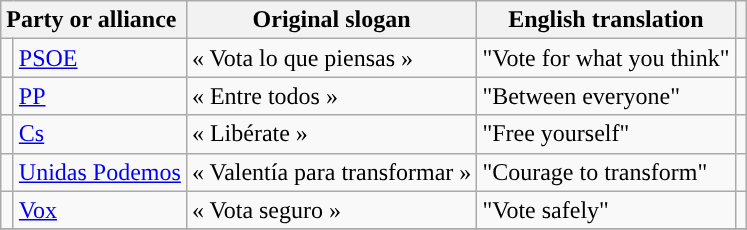<table class="wikitable" style="text-align:left;">
<tr>
<th style="text-align:left;" colspan="2">Party or alliance</th>
<th>Original slogan</th>
<th>English translation</th>
<th></th>
</tr>
<tr>
<td width="1" style="color:inherit;background:"></td>
<td><a href='#'>PSOE</a></td>
<td>« Vota lo que piensas »</td>
<td>"Vote for what you think"</td>
<td></td>
</tr>
<tr>
<td style="color:inherit;background:"></td>
<td><a href='#'>PP</a></td>
<td>« Entre todos »</td>
<td>"Between everyone"</td>
<td></td>
</tr>
<tr>
<td style="color:inherit;background:"></td>
<td><a href='#'>Cs</a></td>
<td>« Libérate »</td>
<td>"Free yourself"</td>
<td></td>
</tr>
<tr>
<td style="color:inherit;background:"></td>
<td><a href='#'>Unidas Podemos</a></td>
<td>« Valentía para transformar »</td>
<td>"Courage to transform"</td>
<td></td>
</tr>
<tr>
<td style="color:inherit;background:"></td>
<td><a href='#'>Vox</a></td>
<td>« Vota seguro »</td>
<td>"Vote safely"</td>
<td></td>
</tr>
<tr>
</tr>
</table>
